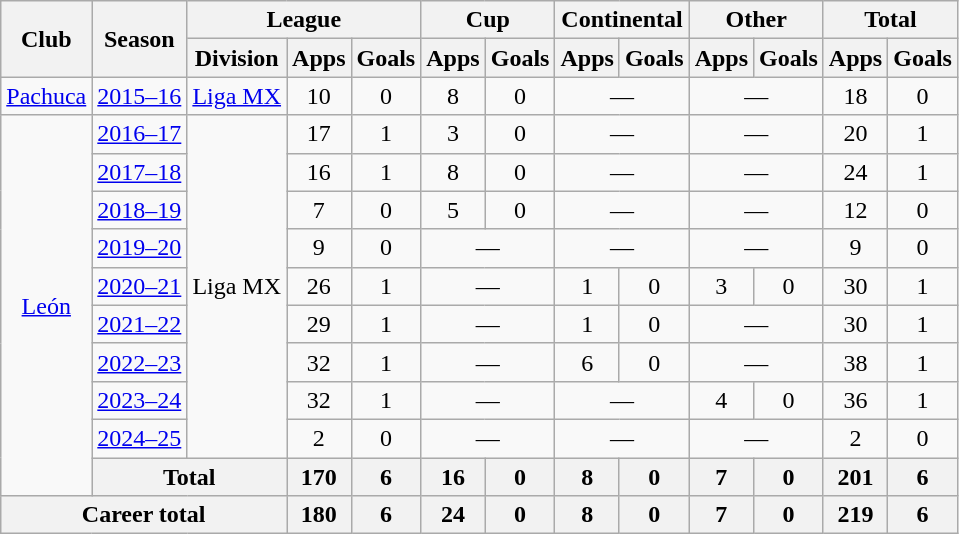<table class="wikitable" style="text-align:center">
<tr>
<th rowspan="2">Club</th>
<th rowspan="2">Season</th>
<th colspan="3">League</th>
<th colspan="2">Cup</th>
<th colspan="2">Continental</th>
<th colspan="2">Other</th>
<th colspan="2">Total</th>
</tr>
<tr>
<th>Division</th>
<th>Apps</th>
<th>Goals</th>
<th>Apps</th>
<th>Goals</th>
<th>Apps</th>
<th>Goals</th>
<th>Apps</th>
<th>Goals</th>
<th>Apps</th>
<th>Goals</th>
</tr>
<tr>
<td><a href='#'>Pachuca</a></td>
<td><a href='#'>2015–16</a></td>
<td><a href='#'>Liga MX</a></td>
<td>10</td>
<td>0</td>
<td>8</td>
<td>0</td>
<td colspan=2>—</td>
<td colspan=2>—</td>
<td>18</td>
<td>0</td>
</tr>
<tr>
<td rowspan="10"><a href='#'>León</a></td>
<td><a href='#'>2016–17</a></td>
<td rowspan="9">Liga MX</td>
<td>17</td>
<td>1</td>
<td>3</td>
<td>0</td>
<td colspan=2>—</td>
<td colspan=2>—</td>
<td>20</td>
<td>1</td>
</tr>
<tr>
<td><a href='#'>2017–18</a></td>
<td>16</td>
<td>1</td>
<td>8</td>
<td>0</td>
<td colspan=2>—</td>
<td colspan=2>—</td>
<td>24</td>
<td>1</td>
</tr>
<tr>
<td><a href='#'>2018–19</a></td>
<td>7</td>
<td>0</td>
<td>5</td>
<td>0</td>
<td colspan=2>—</td>
<td colspan=2>—</td>
<td>12</td>
<td>0</td>
</tr>
<tr>
<td><a href='#'>2019–20</a></td>
<td>9</td>
<td>0</td>
<td colspan=2>—</td>
<td colspan=2>—</td>
<td colspan=2>—</td>
<td>9</td>
<td>0</td>
</tr>
<tr>
<td><a href='#'>2020–21</a></td>
<td>26</td>
<td>1</td>
<td colspan=2>—</td>
<td>1</td>
<td>0</td>
<td>3</td>
<td>0</td>
<td>30</td>
<td>1</td>
</tr>
<tr>
<td><a href='#'>2021–22</a></td>
<td>29</td>
<td>1</td>
<td colspan=2>—</td>
<td>1</td>
<td>0</td>
<td colspan=2>—</td>
<td>30</td>
<td>1</td>
</tr>
<tr>
<td><a href='#'>2022–23</a></td>
<td>32</td>
<td>1</td>
<td colspan="2">—</td>
<td>6</td>
<td>0</td>
<td colspan="2">—</td>
<td>38</td>
<td>1</td>
</tr>
<tr>
<td><a href='#'>2023–24</a></td>
<td>32</td>
<td>1</td>
<td colspan=2>—</td>
<td colspan=2>—</td>
<td>4</td>
<td>0</td>
<td>36</td>
<td>1</td>
</tr>
<tr>
<td><a href='#'>2024–25</a></td>
<td>2</td>
<td>0</td>
<td colspan=2>—</td>
<td colspan=2>—</td>
<td colspan=2>—</td>
<td>2</td>
<td>0</td>
</tr>
<tr>
<th colspan="2">Total</th>
<th>170</th>
<th>6</th>
<th>16</th>
<th>0</th>
<th>8</th>
<th>0</th>
<th>7</th>
<th>0</th>
<th>201</th>
<th>6</th>
</tr>
<tr>
<th colspan="3">Career total</th>
<th>180</th>
<th>6</th>
<th>24</th>
<th>0</th>
<th>8</th>
<th>0</th>
<th>7</th>
<th>0</th>
<th>219</th>
<th>6</th>
</tr>
</table>
